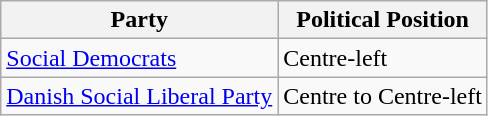<table class="wikitable mw-collapsible mw-collapsed">
<tr>
<th>Party</th>
<th>Political Position</th>
</tr>
<tr>
<td><a href='#'>Social Democrats</a></td>
<td>Centre-left</td>
</tr>
<tr>
<td><a href='#'>Danish Social Liberal Party</a></td>
<td>Centre to Centre-left</td>
</tr>
</table>
